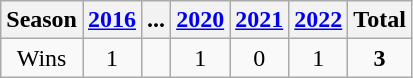<table class="wikitable">
<tr>
<th>Season</th>
<th><a href='#'>2016</a></th>
<th>...</th>
<th><a href='#'>2020</a></th>
<th><a href='#'>2021</a></th>
<th><a href='#'>2022</a></th>
<th>Total</th>
</tr>
<tr align=center>
<td>Wins</td>
<td>1</td>
<td></td>
<td>1</td>
<td>0</td>
<td>1</td>
<td><strong>3</strong></td>
</tr>
</table>
